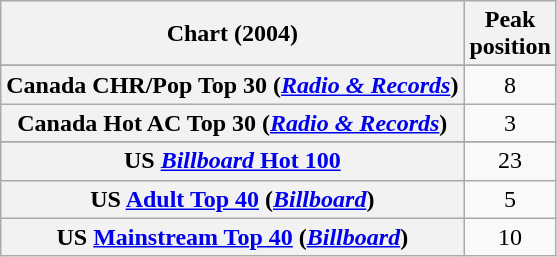<table class="wikitable sortable plainrowheaders" style="text-align:center">
<tr>
<th>Chart (2004)</th>
<th>Peak<br>position</th>
</tr>
<tr>
</tr>
<tr>
<th scope="row">Canada CHR/Pop Top 30 (<em><a href='#'>Radio & Records</a></em>)</th>
<td>8</td>
</tr>
<tr>
<th scope="row">Canada Hot AC Top 30 (<em><a href='#'>Radio & Records</a></em>)</th>
<td>3</td>
</tr>
<tr>
</tr>
<tr>
</tr>
<tr>
</tr>
<tr>
<th scope="row">US <a href='#'><em>Billboard</em> Hot 100</a></th>
<td>23</td>
</tr>
<tr>
<th scope="row">US <a href='#'>Adult Top 40</a> (<a href='#'><em>Billboard</em></a>)</th>
<td>5</td>
</tr>
<tr>
<th scope="row">US <a href='#'>Mainstream Top 40</a> (<a href='#'><em>Billboard</em></a>)</th>
<td>10</td>
</tr>
</table>
